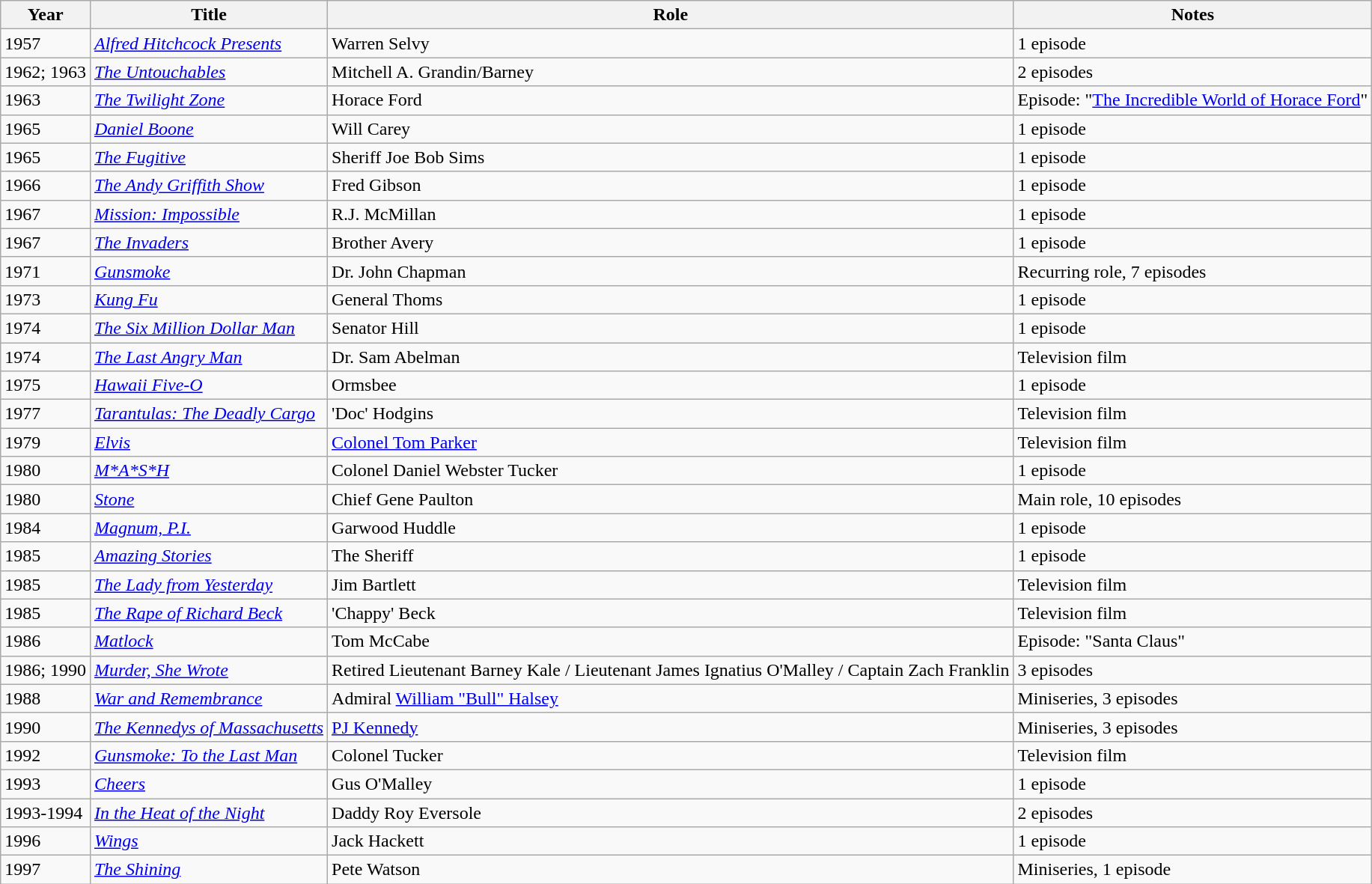<table class="wikitable sortable">
<tr>
<th>Year</th>
<th>Title</th>
<th>Role</th>
<th>Notes</th>
</tr>
<tr>
<td>1957</td>
<td><em><a href='#'>Alfred Hitchcock Presents</a></em></td>
<td>Warren Selvy</td>
<td>1 episode</td>
</tr>
<tr>
<td>1962; 1963</td>
<td><em><a href='#'>The Untouchables</a></em></td>
<td>Mitchell A. Grandin/Barney</td>
<td>2 episodes</td>
</tr>
<tr>
<td>1963</td>
<td><em><a href='#'>The Twilight Zone</a></em></td>
<td>Horace Ford</td>
<td>Episode: "<a href='#'>The Incredible World of Horace Ford</a>"</td>
</tr>
<tr>
<td>1965</td>
<td><em><a href='#'>Daniel Boone</a></em></td>
<td>Will Carey</td>
<td>1 episode</td>
</tr>
<tr>
<td>1965</td>
<td><em><a href='#'>The Fugitive</a></em></td>
<td>Sheriff Joe Bob Sims</td>
<td>1 episode</td>
</tr>
<tr>
<td>1966</td>
<td><em><a href='#'>The Andy Griffith Show</a></em></td>
<td>Fred Gibson</td>
<td>1 episode</td>
</tr>
<tr>
<td>1967</td>
<td><em><a href='#'>Mission: Impossible</a></em></td>
<td>R.J. McMillan</td>
<td>1 episode</td>
</tr>
<tr>
<td>1967</td>
<td><em><a href='#'>The Invaders</a></em></td>
<td>Brother Avery</td>
<td>1 episode</td>
</tr>
<tr>
<td>1971</td>
<td><em><a href='#'>Gunsmoke</a></em></td>
<td>Dr. John Chapman</td>
<td>Recurring role, 7 episodes</td>
</tr>
<tr>
<td>1973</td>
<td><em><a href='#'>Kung Fu</a></em></td>
<td>General Thoms</td>
<td>1 episode</td>
</tr>
<tr>
<td>1974</td>
<td><em><a href='#'>The Six Million Dollar Man</a></em></td>
<td>Senator Hill</td>
<td>1 episode</td>
</tr>
<tr>
<td>1974</td>
<td><em><a href='#'>The Last Angry Man</a></em></td>
<td>Dr. Sam Abelman</td>
<td>Television film</td>
</tr>
<tr>
<td>1975</td>
<td><em><a href='#'>Hawaii Five-O</a></em></td>
<td>Ormsbee</td>
<td>1 episode</td>
</tr>
<tr>
<td>1977</td>
<td><em><a href='#'>Tarantulas: The Deadly Cargo</a></em></td>
<td>'Doc' Hodgins</td>
<td>Television film</td>
</tr>
<tr>
<td>1979</td>
<td><em><a href='#'>Elvis</a></em></td>
<td><a href='#'>Colonel Tom Parker</a></td>
<td>Television film</td>
</tr>
<tr>
<td>1980</td>
<td><em><a href='#'>M*A*S*H</a></em></td>
<td>Colonel Daniel Webster Tucker</td>
<td>1 episode</td>
</tr>
<tr>
<td>1980</td>
<td><em><a href='#'>Stone</a></em></td>
<td>Chief Gene Paulton</td>
<td>Main role, 10 episodes</td>
</tr>
<tr>
<td>1984</td>
<td><em><a href='#'>Magnum, P.I.</a></em></td>
<td>Garwood Huddle</td>
<td>1 episode</td>
</tr>
<tr>
<td>1985</td>
<td><em><a href='#'>Amazing Stories</a></em></td>
<td>The Sheriff</td>
<td>1 episode</td>
</tr>
<tr>
<td>1985</td>
<td><em><a href='#'>The Lady from Yesterday</a></em></td>
<td>Jim Bartlett</td>
<td>Television film</td>
</tr>
<tr>
<td>1985</td>
<td><em><a href='#'>The Rape of Richard Beck</a></em></td>
<td>'Chappy' Beck</td>
<td>Television film</td>
</tr>
<tr>
<td>1986</td>
<td><em><a href='#'>Matlock</a></em></td>
<td>Tom McCabe</td>
<td>Episode: "Santa Claus"</td>
</tr>
<tr>
<td>1986; 1990</td>
<td><em><a href='#'>Murder, She Wrote</a></em></td>
<td>Retired Lieutenant Barney Kale / Lieutenant James Ignatius O'Malley / Captain Zach Franklin</td>
<td>3 episodes</td>
</tr>
<tr>
<td>1988</td>
<td><em><a href='#'>War and Remembrance</a></em></td>
<td>Admiral <a href='#'>William "Bull" Halsey</a></td>
<td>Miniseries, 3 episodes</td>
</tr>
<tr>
<td>1990</td>
<td><em><a href='#'>The Kennedys of Massachusetts</a></em></td>
<td><a href='#'>PJ Kennedy</a></td>
<td>Miniseries, 3 episodes</td>
</tr>
<tr>
<td>1992</td>
<td><em><a href='#'>Gunsmoke: To the Last Man</a></em></td>
<td>Colonel Tucker</td>
<td>Television film</td>
</tr>
<tr>
<td>1993</td>
<td><em><a href='#'>Cheers</a></em></td>
<td>Gus O'Malley</td>
<td>1 episode</td>
</tr>
<tr>
<td>1993-1994</td>
<td><em><a href='#'>In the Heat of the Night</a></em></td>
<td>Daddy Roy Eversole</td>
<td>2 episodes</td>
</tr>
<tr>
<td>1996</td>
<td><em><a href='#'>Wings</a></em></td>
<td>Jack Hackett</td>
<td>1 episode</td>
</tr>
<tr>
<td>1997</td>
<td><em><a href='#'>The Shining</a></em></td>
<td>Pete Watson</td>
<td>Miniseries, 1 episode</td>
</tr>
</table>
